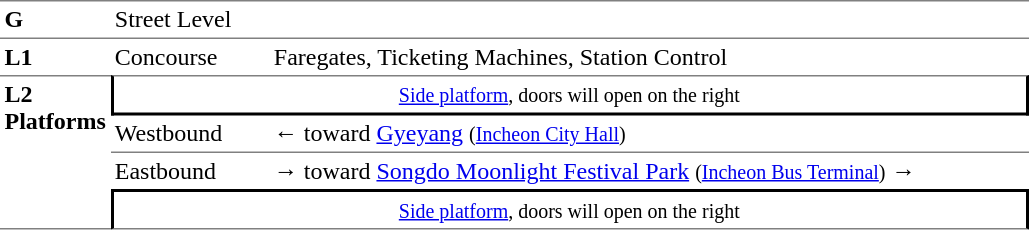<table table border=0 cellspacing=0 cellpadding=3>
<tr>
<td style="border-top:solid 1px gray;border-bottom:solid 1px gray;" width=50 valign=top><strong>G</strong></td>
<td style="border-top:solid 1px gray;border-bottom:solid 1px gray;" width=100 valign=top>Street Level</td>
<td style="border-top:solid 1px gray;border-bottom:solid 1px gray;" width=400 valign=top></td>
</tr>
<tr>
<td style="border-bottom:solid 0 gray;" width=50 valign=top><strong>L1</strong></td>
<td style="border-bottom:solid 0 gray;" width=100 valign=top>Concourse</td>
<td style="border-bottom:solid 0 gray;" width=500 valign=top>Faregates, Ticketing Machines, Station Control</td>
</tr>
<tr>
<td style="border-top:solid 1px gray;border-bottom:solid 1px gray;" rowspan=4 valign=top><strong>L2<br>Platforms</strong></td>
<td style="border-top:solid 1px gray;border-right:solid 2px black;border-left:solid 2px black;border-bottom:solid 2px black;text-align:center;" colspan=2><small><a href='#'>Side platform</a>, doors will open on the right</small></td>
</tr>
<tr>
<td style="border-bottom:solid 1px gray;">Westbound</td>
<td style="border-bottom:solid 1px gray;">←  toward <a href='#'>Gyeyang</a> <small>(<a href='#'>Incheon City Hall</a>)</small></td>
</tr>
<tr>
<td>Eastbound</td>
<td><span>→</span>  toward <a href='#'>Songdo Moonlight Festival Park</a> <small>(<a href='#'>Incheon Bus Terminal</a>)</small> →</td>
</tr>
<tr>
<td style="border-top:solid 2px black;border-right:solid 2px black;border-left:solid 2px black;border-bottom:solid 1px gray;text-align:center;" colspan=2><small><a href='#'>Side platform</a>, doors will open on the right</small></td>
</tr>
</table>
